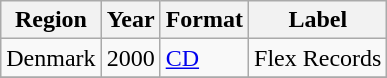<table class="wikitable plainrowheaders">
<tr>
<th>Region</th>
<th>Year</th>
<th>Format</th>
<th>Label</th>
</tr>
<tr>
<td>Denmark</td>
<td>2000</td>
<td><a href='#'>CD</a></td>
<td>Flex Records</td>
</tr>
<tr>
</tr>
</table>
